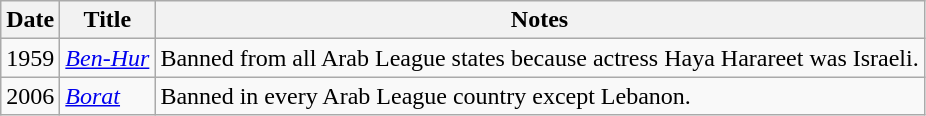<table class="wikitable sortable">
<tr>
<th>Date</th>
<th>Title</th>
<th>Notes</th>
</tr>
<tr>
<td>1959</td>
<td><em><a href='#'>Ben-Hur</a></em></td>
<td>Banned from all Arab League states because actress Haya Harareet was Israeli.</td>
</tr>
<tr>
<td>2006</td>
<td><em><a href='#'>Borat</a></em></td>
<td>Banned in every Arab League country except Lebanon.</td>
</tr>
</table>
